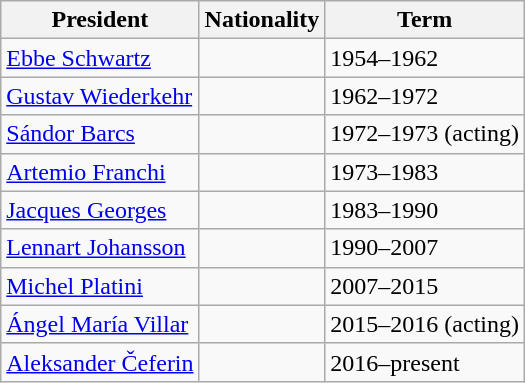<table class="wikitable">
<tr>
<th>President</th>
<th>Nationality</th>
<th>Term</th>
</tr>
<tr>
<td><a href='#'>Ebbe Schwartz</a></td>
<td></td>
<td>1954–1962</td>
</tr>
<tr>
<td><a href='#'>Gustav Wiederkehr</a></td>
<td></td>
<td>1962–1972</td>
</tr>
<tr>
<td><a href='#'>Sándor Barcs</a></td>
<td></td>
<td>1972–1973 (acting)</td>
</tr>
<tr>
<td><a href='#'>Artemio Franchi</a></td>
<td></td>
<td>1973–1983</td>
</tr>
<tr>
<td><a href='#'>Jacques Georges</a></td>
<td></td>
<td>1983–1990</td>
</tr>
<tr>
<td><a href='#'>Lennart Johansson</a></td>
<td></td>
<td>1990–2007</td>
</tr>
<tr>
<td><a href='#'>Michel Platini</a></td>
<td></td>
<td>2007–2015</td>
</tr>
<tr>
<td><a href='#'>Ángel María Villar</a></td>
<td></td>
<td>2015–2016 (acting)</td>
</tr>
<tr>
<td><a href='#'>Aleksander Čeferin</a></td>
<td></td>
<td>2016–present</td>
</tr>
</table>
